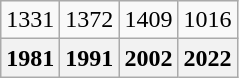<table class="wikitable sortable mw-collapsible mw-collapsed">
<tr>
<td>1331</td>
<td>1372</td>
<td>1409</td>
<td>1016</td>
</tr>
<tr>
<th>1981</th>
<th>1991</th>
<th>2002</th>
<th>2022</th>
</tr>
</table>
